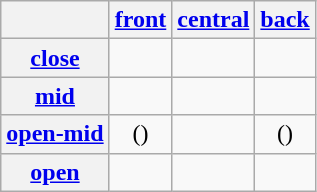<table class="wikitable" style="text-align:center">
<tr>
<th></th>
<th><a href='#'>front</a></th>
<th><a href='#'>central</a></th>
<th><a href='#'>back</a></th>
</tr>
<tr>
<th><a href='#'>close</a></th>
<td></td>
<td></td>
<td></td>
</tr>
<tr>
<th><a href='#'>mid</a></th>
<td></td>
<td></td>
<td></td>
</tr>
<tr>
<th><a href='#'>open-mid</a></th>
<td>()</td>
<td></td>
<td>()</td>
</tr>
<tr>
<th><a href='#'>open</a></th>
<td></td>
<td></td>
<td></td>
</tr>
</table>
